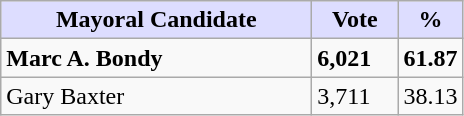<table class="wikitable">
<tr>
<th style="background:#ddf; width:200px;">Mayoral Candidate</th>
<th style="background:#ddf; width:50px;">Vote</th>
<th style="background:#ddf; width:30px;">%</th>
</tr>
<tr>
<td><strong>Marc A. Bondy</strong></td>
<td><strong>6,021</strong></td>
<td><strong>61.87</strong></td>
</tr>
<tr>
<td>Gary Baxter</td>
<td>3,711</td>
<td>38.13</td>
</tr>
</table>
